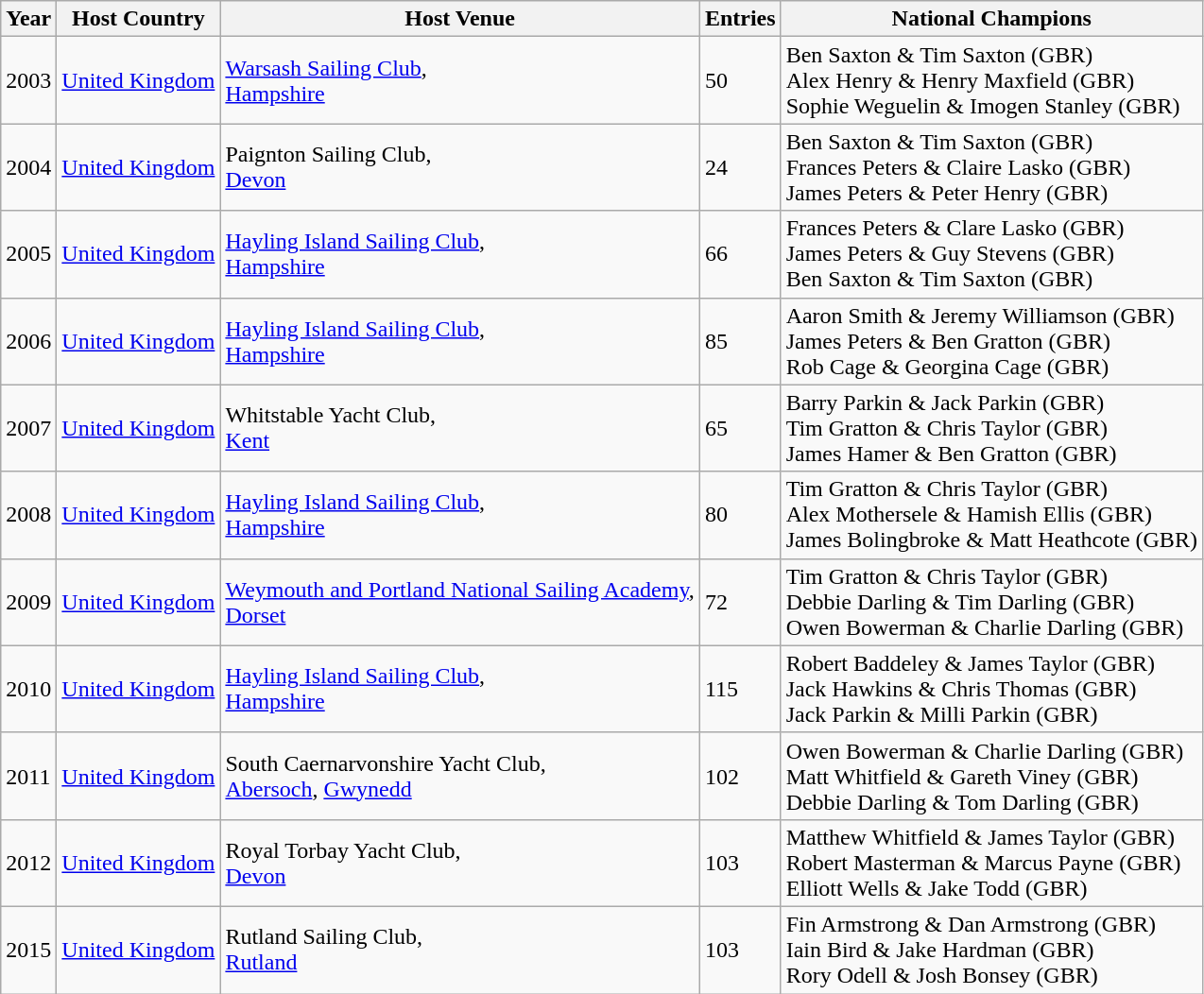<table class="wikitable">
<tr>
<th>Year</th>
<th>Host Country</th>
<th>Host Venue</th>
<th>Entries</th>
<th>National Champions</th>
</tr>
<tr>
<td>2003</td>
<td><a href='#'>United Kingdom</a></td>
<td><a href='#'>Warsash Sailing Club</a>,<br><a href='#'>Hampshire</a></td>
<td>50</td>
<td> Ben Saxton & Tim Saxton (GBR) <br>  Alex Henry & Henry Maxfield (GBR) <br>  Sophie Weguelin & Imogen Stanley (GBR)</td>
</tr>
<tr>
<td>2004</td>
<td><a href='#'>United Kingdom</a></td>
<td>Paignton Sailing Club,<br><a href='#'>Devon</a></td>
<td>24</td>
<td> Ben Saxton & Tim Saxton (GBR) <br>  Frances Peters & Claire Lasko (GBR) <br>  James Peters & Peter Henry (GBR)</td>
</tr>
<tr>
<td>2005</td>
<td><a href='#'>United Kingdom</a></td>
<td><a href='#'>Hayling Island Sailing Club</a>, <br><a href='#'>Hampshire</a></td>
<td>66</td>
<td> Frances Peters & Clare Lasko (GBR) <br>  James Peters & Guy Stevens (GBR) <br>  Ben Saxton & Tim Saxton (GBR)</td>
</tr>
<tr>
<td>2006</td>
<td><a href='#'>United Kingdom</a></td>
<td><a href='#'>Hayling Island Sailing Club</a>, <br><a href='#'>Hampshire</a></td>
<td>85</td>
<td> Aaron Smith & Jeremy Williamson (GBR) <br>  James Peters & Ben Gratton (GBR) <br>  Rob Cage & Georgina Cage (GBR)</td>
</tr>
<tr>
<td>2007</td>
<td><a href='#'>United Kingdom</a></td>
<td>Whitstable Yacht Club, <br><a href='#'>Kent</a></td>
<td>65</td>
<td> Barry Parkin & Jack Parkin (GBR) <br>  Tim Gratton & Chris Taylor (GBR) <br>  James Hamer & Ben Gratton (GBR)</td>
</tr>
<tr>
<td>2008</td>
<td><a href='#'>United Kingdom</a></td>
<td><a href='#'>Hayling Island Sailing Club</a>, <br><a href='#'>Hampshire</a></td>
<td>80</td>
<td> Tim Gratton & Chris Taylor (GBR) <br>  Alex Mothersele & Hamish Ellis (GBR) <br>  James Bolingbroke & Matt Heathcote (GBR)</td>
</tr>
<tr>
<td>2009</td>
<td><a href='#'>United Kingdom</a></td>
<td><a href='#'>Weymouth and Portland National Sailing Academy</a>, <br><a href='#'>Dorset</a></td>
<td>72</td>
<td> Tim Gratton & Chris Taylor (GBR) <br>  Debbie Darling & Tim Darling (GBR) <br>  Owen Bowerman & Charlie Darling (GBR)</td>
</tr>
<tr>
<td>2010</td>
<td><a href='#'>United Kingdom</a></td>
<td><a href='#'>Hayling Island Sailing Club</a>, <br><a href='#'>Hampshire</a></td>
<td>115</td>
<td> Robert Baddeley & James Taylor (GBR) <br>  Jack Hawkins & Chris Thomas (GBR) <br>  Jack Parkin & Milli Parkin (GBR)</td>
</tr>
<tr>
<td>2011</td>
<td><a href='#'>United Kingdom</a></td>
<td>South Caernarvonshire Yacht Club, <br><a href='#'>Abersoch</a>, <a href='#'>Gwynedd</a></td>
<td>102</td>
<td> Owen Bowerman & Charlie Darling (GBR) <br>  Matt Whitfield & Gareth Viney (GBR) <br>  Debbie Darling & Tom Darling (GBR)</td>
</tr>
<tr>
<td>2012</td>
<td><a href='#'>United Kingdom</a></td>
<td>Royal Torbay Yacht Club, <br><a href='#'>Devon</a></td>
<td>103</td>
<td> Matthew Whitfield & James Taylor (GBR) <br>  Robert Masterman & Marcus Payne (GBR) <br>  Elliott Wells & Jake Todd (GBR)</td>
</tr>
<tr>
<td>2015</td>
<td><a href='#'>United Kingdom</a></td>
<td>Rutland Sailing Club, <br><a href='#'>Rutland</a></td>
<td>103</td>
<td> Fin Armstrong & Dan Armstrong (GBR) <br>  Iain Bird & Jake Hardman (GBR) <br>  Rory Odell & Josh Bonsey (GBR)</td>
</tr>
</table>
